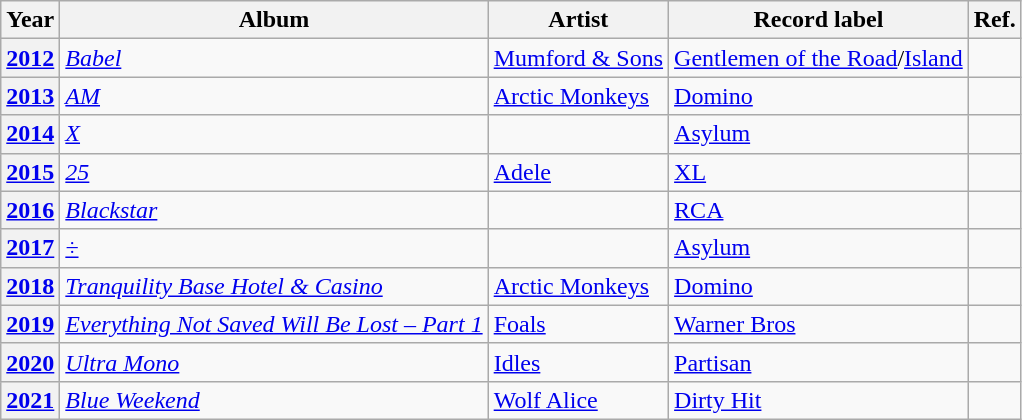<table class="wikitable sortable plainrowheaders">
<tr>
<th scope=col>Year</th>
<th scope=col>Album</th>
<th scope=col>Artist</th>
<th scope=col>Record label</th>
<th scope=col class=unsortable>Ref.</th>
</tr>
<tr>
<th scope=row style="text-align:center;"><a href='#'>2012</a></th>
<td><em><a href='#'>Babel</a></em></td>
<td><a href='#'>Mumford & Sons</a></td>
<td><a href='#'>Gentlemen of the Road</a>/<a href='#'>Island</a></td>
<td align=center></td>
</tr>
<tr>
<th scope=row style="text-align:center;"><a href='#'>2013</a></th>
<td><em><a href='#'>AM</a></em></td>
<td><a href='#'>Arctic Monkeys</a></td>
<td><a href='#'>Domino</a></td>
<td align=center></td>
</tr>
<tr>
<th scope=row style="text-align:center;"><a href='#'>2014</a></th>
<td><em><a href='#'>X</a></em></td>
<td></td>
<td><a href='#'>Asylum</a></td>
<td align=center></td>
</tr>
<tr>
<th scope=row style="text-align:center;"><a href='#'>2015</a></th>
<td><em><a href='#'>25</a></em></td>
<td><a href='#'>Adele</a></td>
<td><a href='#'>XL</a></td>
<td align=center></td>
</tr>
<tr>
<th scope=row style="text-align:center;"><a href='#'>2016</a></th>
<td><em><a href='#'>Blackstar</a></em></td>
<td></td>
<td><a href='#'>RCA</a></td>
<td align=center></td>
</tr>
<tr>
<th scope=row style="text-align:center;"><a href='#'>2017</a></th>
<td><em><a href='#'>÷</a></em></td>
<td></td>
<td><a href='#'>Asylum</a></td>
<td align=center></td>
</tr>
<tr>
<th scope=row style="text-align:center;"><a href='#'>2018</a></th>
<td><em><a href='#'>Tranquility Base Hotel & Casino</a></em></td>
<td><a href='#'>Arctic Monkeys</a></td>
<td><a href='#'>Domino</a></td>
<td align=center></td>
</tr>
<tr>
<th scope=row style="text-align:center;"><a href='#'>2019</a></th>
<td><em><a href='#'>Everything Not Saved Will Be Lost – Part 1</a></em></td>
<td><a href='#'>Foals</a></td>
<td><a href='#'>Warner Bros</a></td>
<td align=center></td>
</tr>
<tr>
<th scope=row style="text-align:center;"><a href='#'>2020</a></th>
<td><em><a href='#'>Ultra Mono</a></em></td>
<td><a href='#'>Idles</a></td>
<td><a href='#'>Partisan</a></td>
<td align=center></td>
</tr>
<tr>
<th scope=row style="text-align:center;"><a href='#'>2021</a></th>
<td><em><a href='#'>Blue Weekend</a></em></td>
<td><a href='#'>Wolf Alice</a></td>
<td><a href='#'>Dirty Hit</a></td>
<td align=center></td>
</tr>
</table>
